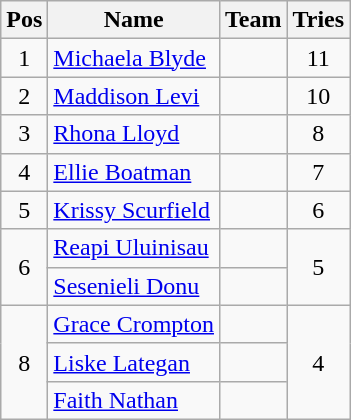<table class="wikitable" style="text-align:center">
<tr>
<th>Pos</th>
<th>Name</th>
<th>Team</th>
<th>Tries</th>
</tr>
<tr>
<td>1</td>
<td align="left"><a href='#'>Michaela Blyde</a></td>
<td align="left"></td>
<td>11</td>
</tr>
<tr>
<td>2</td>
<td align="left"><a href='#'>Maddison Levi</a></td>
<td align="left"></td>
<td>10</td>
</tr>
<tr>
<td>3</td>
<td align="left"><a href='#'>Rhona Lloyd</a></td>
<td align="left"></td>
<td>8</td>
</tr>
<tr>
<td>4</td>
<td align="left"><a href='#'>Ellie Boatman</a></td>
<td align="left"></td>
<td>7</td>
</tr>
<tr>
<td>5</td>
<td align="left"><a href='#'>Krissy Scurfield</a></td>
<td align="left"></td>
<td>6</td>
</tr>
<tr>
<td rowspan=2>6</td>
<td align="left"><a href='#'>Reapi Uluinisau</a></td>
<td align="left"></td>
<td rowspan=2>5</td>
</tr>
<tr>
<td align="left"><a href='#'>Sesenieli Donu</a></td>
<td align="left"></td>
</tr>
<tr>
<td rowspan=3>8</td>
<td align="left"><a href='#'>Grace Crompton</a></td>
<td align="left"></td>
<td rowspan=3>4</td>
</tr>
<tr>
<td align="left"><a href='#'>Liske Lategan</a></td>
<td align="left"></td>
</tr>
<tr>
<td align="left"><a href='#'>Faith Nathan</a></td>
<td align="left"></td>
</tr>
</table>
